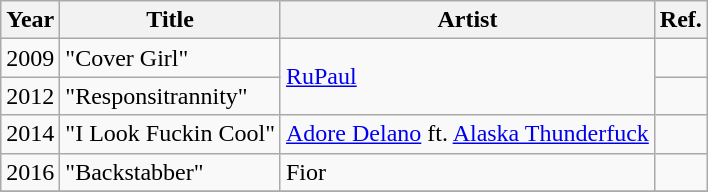<table class="wikitable plainrowheaders sortable">
<tr>
<th scope="col">Year</th>
<th scope="col">Title</th>
<th scope="col">Artist</th>
<th scope="col">Ref.</th>
</tr>
<tr>
<td>2009</td>
<td scope="row">"Cover Girl"</td>
<td rowspan="2"><a href='#'>RuPaul</a></td>
<td></td>
</tr>
<tr>
<td>2012</td>
<td>"Responsitrannity"</td>
<td style="text-align: center;"></td>
</tr>
<tr>
<td>2014</td>
<td scope="row">"I Look Fuckin Cool"</td>
<td><a href='#'>Adore Delano</a> ft. <a href='#'>Alaska Thunderfuck</a></td>
<td></td>
</tr>
<tr>
<td>2016</td>
<td scope="row">"Backstabber"</td>
<td>Fior</td>
<td></td>
</tr>
<tr>
</tr>
</table>
